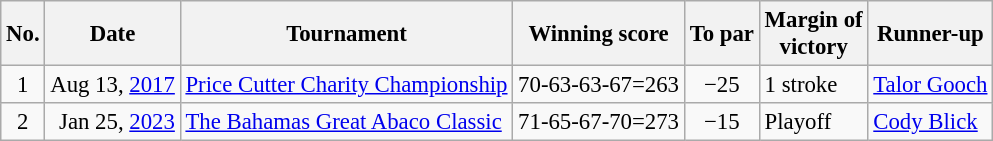<table class="wikitable" style="font-size:95%;">
<tr>
<th>No.</th>
<th>Date</th>
<th>Tournament</th>
<th>Winning score</th>
<th>To par</th>
<th>Margin of<br>victory</th>
<th>Runner-up</th>
</tr>
<tr>
<td align=center>1</td>
<td align=right>Aug 13, <a href='#'>2017</a></td>
<td><a href='#'>Price Cutter Charity Championship</a></td>
<td align=right>70-63-63-67=263</td>
<td align=center>−25</td>
<td>1 stroke</td>
<td> <a href='#'>Talor Gooch</a></td>
</tr>
<tr>
<td align=center>2</td>
<td align=right>Jan 25, <a href='#'>2023</a></td>
<td><a href='#'>The Bahamas Great Abaco Classic</a></td>
<td align=right>71-65-67-70=273</td>
<td align=center>−15</td>
<td>Playoff</td>
<td> <a href='#'>Cody Blick</a></td>
</tr>
</table>
